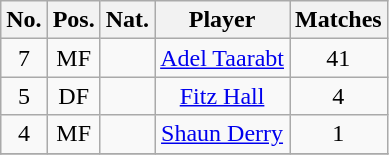<table class="wikitable" style="text-align:center">
<tr>
<th>No.</th>
<th>Pos.</th>
<th>Nat.</th>
<th>Player</th>
<th>Matches</th>
</tr>
<tr>
<td>7</td>
<td>MF</td>
<td></td>
<td><a href='#'>Adel Taarabt</a></td>
<td>41</td>
</tr>
<tr>
<td>5</td>
<td>DF</td>
<td></td>
<td><a href='#'>Fitz Hall</a></td>
<td>4</td>
</tr>
<tr>
<td>4</td>
<td>MF</td>
<td></td>
<td><a href='#'>Shaun Derry</a></td>
<td>1</td>
</tr>
<tr>
</tr>
</table>
